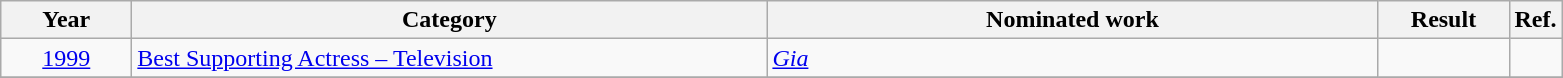<table class=wikitable>
<tr>
<th scope="col" style="width:5em;">Year</th>
<th scope="col" style="width:26em;">Category</th>
<th scope="col" style="width:25em;">Nominated work</th>
<th scope="col" style="width:5em;">Result</th>
<th>Ref.</th>
</tr>
<tr>
<td style="text-align:center;"><a href='#'>1999</a></td>
<td><a href='#'>Best Supporting Actress – Television</a></td>
<td><em><a href='#'>Gia</a></em></td>
<td></td>
<td style="text-align:center;"></td>
</tr>
<tr>
</tr>
</table>
